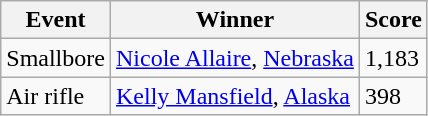<table class="wikitable sortable">
<tr>
<th>Event</th>
<th>Winner</th>
<th>Score</th>
</tr>
<tr>
<td>Smallbore</td>
<td><a href='#'>Nicole Allaire</a>, <a href='#'>Nebraska</a></td>
<td>1,183</td>
</tr>
<tr>
<td>Air rifle</td>
<td><a href='#'>Kelly Mansfield</a>, <a href='#'>Alaska</a></td>
<td>398</td>
</tr>
</table>
